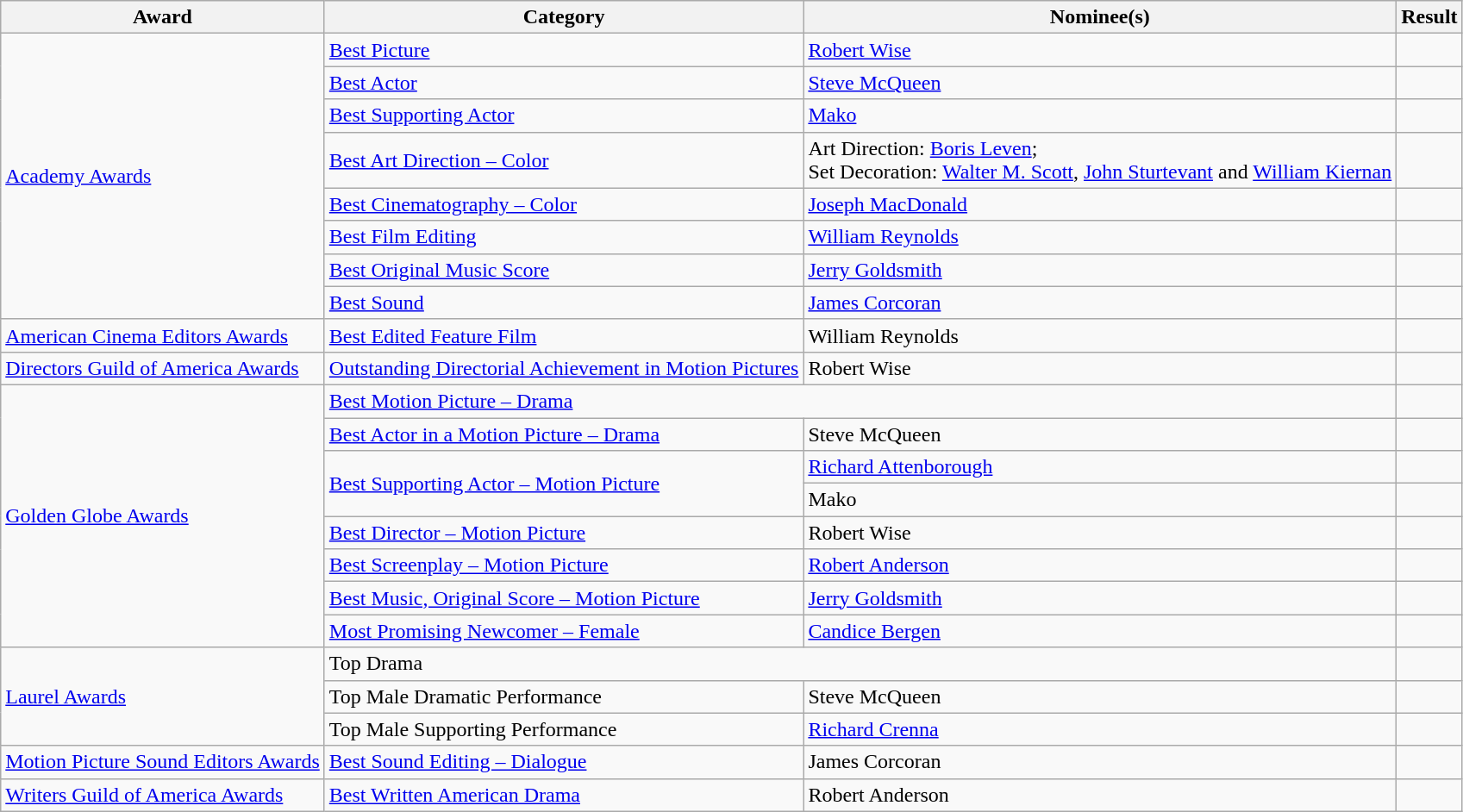<table class="wikitable plainrowheaders">
<tr>
<th>Award</th>
<th>Category</th>
<th>Nominee(s)</th>
<th>Result</th>
</tr>
<tr>
<td rowspan="8"><a href='#'>Academy Awards</a></td>
<td><a href='#'>Best Picture</a></td>
<td><a href='#'>Robert Wise</a></td>
<td></td>
</tr>
<tr>
<td><a href='#'>Best Actor</a></td>
<td><a href='#'>Steve McQueen</a></td>
<td></td>
</tr>
<tr>
<td><a href='#'>Best Supporting Actor</a></td>
<td><a href='#'>Mako</a></td>
<td></td>
</tr>
<tr>
<td><a href='#'>Best Art Direction – Color</a></td>
<td>Art Direction: <a href='#'>Boris Leven</a>; <br> Set Decoration: <a href='#'>Walter M. Scott</a>, <a href='#'>John Sturtevant</a> and <a href='#'>William Kiernan</a></td>
<td></td>
</tr>
<tr>
<td><a href='#'>Best Cinematography – Color</a></td>
<td><a href='#'>Joseph MacDonald</a></td>
<td></td>
</tr>
<tr>
<td><a href='#'>Best Film Editing</a></td>
<td><a href='#'>William Reynolds</a></td>
<td></td>
</tr>
<tr>
<td><a href='#'>Best Original Music Score</a></td>
<td><a href='#'>Jerry Goldsmith</a></td>
<td></td>
</tr>
<tr>
<td><a href='#'>Best Sound</a></td>
<td><a href='#'>James Corcoran</a></td>
<td></td>
</tr>
<tr>
<td><a href='#'>American Cinema Editors Awards</a></td>
<td><a href='#'>Best Edited Feature Film</a></td>
<td>William Reynolds</td>
<td></td>
</tr>
<tr>
<td><a href='#'>Directors Guild of America Awards</a></td>
<td><a href='#'>Outstanding Directorial Achievement in Motion Pictures</a></td>
<td>Robert Wise</td>
<td></td>
</tr>
<tr>
<td rowspan="8"><a href='#'>Golden Globe Awards</a></td>
<td colspan="2"><a href='#'>Best Motion Picture – Drama</a></td>
<td></td>
</tr>
<tr>
<td><a href='#'>Best Actor in a Motion Picture – Drama</a></td>
<td>Steve McQueen</td>
<td></td>
</tr>
<tr>
<td rowspan="2"><a href='#'>Best Supporting Actor – Motion Picture</a></td>
<td><a href='#'>Richard Attenborough</a></td>
<td></td>
</tr>
<tr>
<td>Mako</td>
<td></td>
</tr>
<tr>
<td><a href='#'>Best Director – Motion Picture</a></td>
<td>Robert Wise</td>
<td></td>
</tr>
<tr>
<td><a href='#'>Best Screenplay – Motion Picture</a></td>
<td><a href='#'>Robert Anderson</a></td>
<td></td>
</tr>
<tr>
<td><a href='#'>Best Music, Original Score – Motion Picture</a></td>
<td><a href='#'>Jerry Goldsmith</a></td>
<td></td>
</tr>
<tr>
<td><a href='#'>Most Promising Newcomer – Female</a></td>
<td><a href='#'>Candice Bergen</a></td>
<td></td>
</tr>
<tr>
<td rowspan="3"><a href='#'>Laurel Awards</a></td>
<td colspan="2">Top Drama</td>
<td></td>
</tr>
<tr>
<td>Top Male Dramatic Performance</td>
<td>Steve McQueen</td>
<td></td>
</tr>
<tr>
<td>Top Male Supporting Performance</td>
<td><a href='#'>Richard Crenna</a></td>
<td></td>
</tr>
<tr>
<td><a href='#'>Motion Picture Sound Editors Awards</a></td>
<td><a href='#'>Best Sound Editing – Dialogue</a></td>
<td>James Corcoran</td>
<td></td>
</tr>
<tr>
<td><a href='#'>Writers Guild of America Awards</a></td>
<td><a href='#'>Best Written American Drama</a></td>
<td>Robert Anderson</td>
<td></td>
</tr>
</table>
